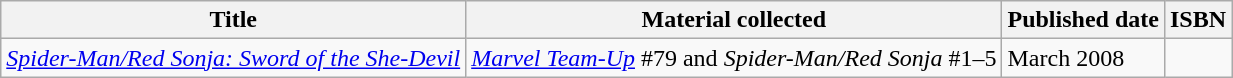<table class="wikitable">
<tr>
<th>Title</th>
<th>Material collected</th>
<th>Published date</th>
<th>ISBN</th>
</tr>
<tr>
<td><em><a href='#'>Spider-Man/Red Sonja: Sword of the She-Devil</a></em></td>
<td><em><a href='#'>Marvel Team-Up</a></em> #79 and <em>Spider-Man/Red Sonja</em> #1–5</td>
<td>March 2008</td>
<td></td>
</tr>
</table>
